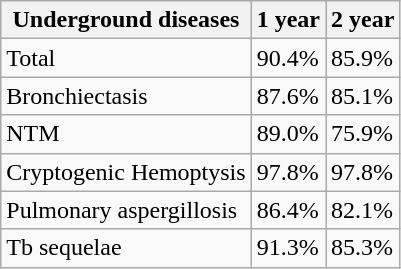<table class="wikitable">
<tr>
<th><strong>Underground diseases</strong></th>
<th>1 year</th>
<th>2 year</th>
</tr>
<tr>
<td>Total</td>
<td>90.4%</td>
<td>85.9%</td>
</tr>
<tr>
<td>Bronchiectasis</td>
<td>87.6%</td>
<td>85.1%</td>
</tr>
<tr>
<td>NTM</td>
<td>89.0%</td>
<td>75.9%</td>
</tr>
<tr>
<td>Cryptogenic Hemoptysis</td>
<td>97.8%</td>
<td>97.8%</td>
</tr>
<tr>
<td>Pulmonary aspergillosis</td>
<td>86.4%</td>
<td>82.1%</td>
</tr>
<tr>
<td>Tb sequelae</td>
<td>91.3%</td>
<td>85.3%</td>
</tr>
</table>
